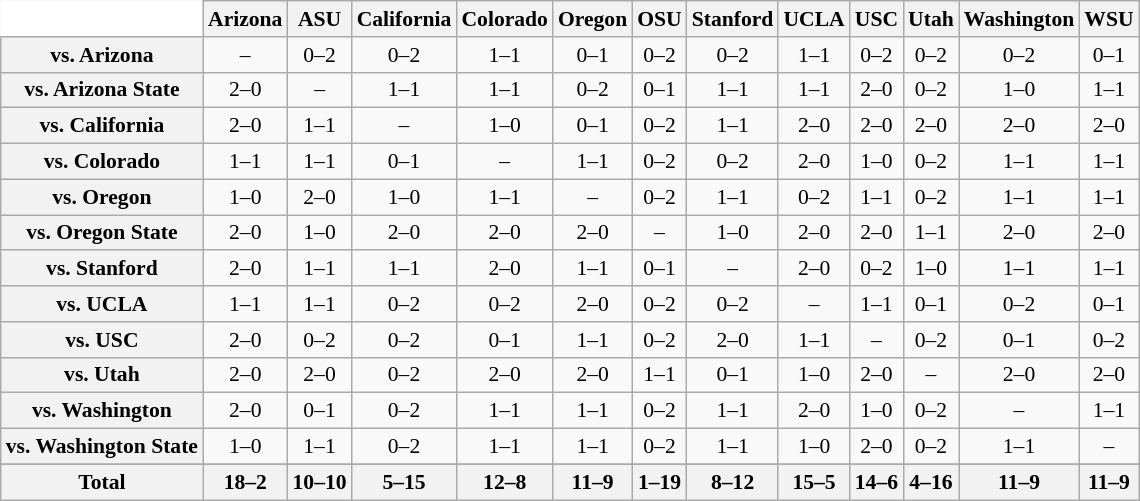<table class="wikitable" style="white-space:nowrap;font-size:90%;">
<tr>
<th colspan=1 style="background:white; border-top-style:hidden; border-left-style:hidden;"   width=110> </th>
<th style=>Arizona</th>
<th style=>ASU</th>
<th style=>California</th>
<th style=>Colorado</th>
<th style=>Oregon</th>
<th style=>OSU</th>
<th style=>Stanford</th>
<th style=>UCLA</th>
<th style=>USC</th>
<th style=>Utah</th>
<th style=>Washington</th>
<th style=>WSU</th>
</tr>
<tr style="text-align:center;">
<th>vs. Arizona</th>
<td>–</td>
<td>0–2</td>
<td>0–2</td>
<td>1–1</td>
<td>0–1</td>
<td>0–2</td>
<td>0–2</td>
<td>1–1</td>
<td>0–2</td>
<td>0–2</td>
<td>0–2</td>
<td>0–1</td>
</tr>
<tr style="text-align:center;">
<th>vs. Arizona State</th>
<td>2–0</td>
<td>–</td>
<td>1–1</td>
<td>1–1</td>
<td>0–2</td>
<td>0–1</td>
<td>1–1</td>
<td>1–1</td>
<td>2–0</td>
<td>0–2</td>
<td>1–0</td>
<td>1–1</td>
</tr>
<tr style="text-align:center;">
<th>vs. California</th>
<td>2–0</td>
<td>1–1</td>
<td>–</td>
<td>1–0</td>
<td>0–1</td>
<td>0–2</td>
<td>1–1</td>
<td>2–0</td>
<td>2–0</td>
<td>2–0</td>
<td>2–0</td>
<td>2–0</td>
</tr>
<tr style="text-align:center;">
<th>vs. Colorado</th>
<td>1–1</td>
<td>1–1</td>
<td>0–1</td>
<td>–</td>
<td>1–1</td>
<td>0–2</td>
<td>0–2</td>
<td>2–0</td>
<td>1–0</td>
<td>0–2</td>
<td>1–1</td>
<td>1–1</td>
</tr>
<tr style="text-align:center;">
<th>vs. Oregon</th>
<td>1–0</td>
<td>2–0</td>
<td>1–0</td>
<td>1–1</td>
<td>–</td>
<td>0–2</td>
<td>1–1</td>
<td>0–2</td>
<td>1–1</td>
<td>0–2</td>
<td>1–1</td>
<td>1–1</td>
</tr>
<tr style="text-align:center;">
<th>vs. Oregon State</th>
<td>2–0</td>
<td>1–0</td>
<td>2–0</td>
<td>2–0</td>
<td>2–0</td>
<td>–</td>
<td>1–0</td>
<td>2–0</td>
<td>2–0</td>
<td>1–1</td>
<td>2–0</td>
<td>2–0</td>
</tr>
<tr style="text-align:center;">
<th>vs. Stanford</th>
<td>2–0</td>
<td>1–1</td>
<td>1–1</td>
<td>2–0</td>
<td>1–1</td>
<td>0–1</td>
<td>–</td>
<td>2–0</td>
<td>0–2</td>
<td>1–0</td>
<td>1–1</td>
<td>1–1</td>
</tr>
<tr style="text-align:center;">
<th>vs. UCLA</th>
<td>1–1</td>
<td>1–1</td>
<td>0–2</td>
<td>0–2</td>
<td>2–0</td>
<td>0–2</td>
<td>0–2</td>
<td>–</td>
<td>1–1</td>
<td>0–1</td>
<td>0–2</td>
<td>0–1</td>
</tr>
<tr style="text-align:center;">
<th>vs. USC</th>
<td>2–0</td>
<td>0–2</td>
<td>0–2</td>
<td>0–1</td>
<td>1–1</td>
<td>0–2</td>
<td>2–0</td>
<td>1–1</td>
<td>–</td>
<td>0–2</td>
<td>0–1</td>
<td>0–2</td>
</tr>
<tr style="text-align:center;">
<th>vs. Utah</th>
<td>2–0</td>
<td>2–0</td>
<td>0–2</td>
<td>2–0</td>
<td>2–0</td>
<td>1–1</td>
<td>0–1</td>
<td>1–0</td>
<td>2–0</td>
<td>–</td>
<td>2–0</td>
<td>2–0</td>
</tr>
<tr style="text-align:center;">
<th>vs. Washington</th>
<td>2–0</td>
<td>0–1</td>
<td>0–2</td>
<td>1–1</td>
<td>1–1</td>
<td>0–2</td>
<td>1–1</td>
<td>2–0</td>
<td>1–0</td>
<td>0–2</td>
<td>–</td>
<td>1–1</td>
</tr>
<tr style="text-align:center;">
<th>vs. Washington State</th>
<td>1–0</td>
<td>1–1</td>
<td>0–2</td>
<td>1–1</td>
<td>1–1</td>
<td>0–2</td>
<td>1–1</td>
<td>1–0</td>
<td>2–0</td>
<td>0–2</td>
<td>1–1</td>
<td>–</td>
</tr>
<tr style="text-align:center;">
</tr>
<tr style="text-align:center;">
<th>Total</th>
<th>18–2</th>
<th>10–10</th>
<th>5–15</th>
<th>12–8</th>
<th>11–9</th>
<th>1–19</th>
<th>8–12</th>
<th>15–5</th>
<th>14–6</th>
<th>4–16</th>
<th>11–9</th>
<th>11–9</th>
</tr>
</table>
